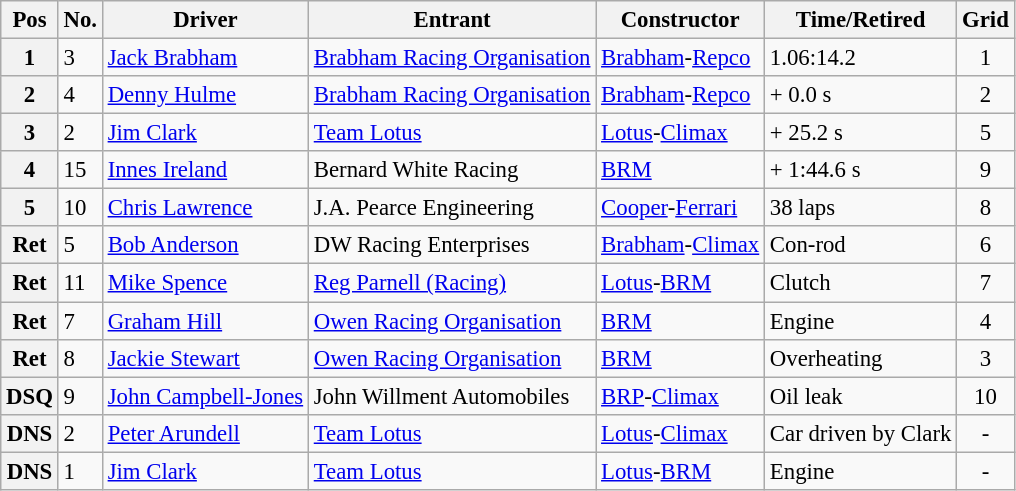<table class="wikitable" style="font-size: 95%;">
<tr>
<th>Pos</th>
<th>No.</th>
<th>Driver</th>
<th>Entrant</th>
<th>Constructor</th>
<th>Time/Retired</th>
<th>Grid</th>
</tr>
<tr>
<th>1</th>
<td>3</td>
<td> <a href='#'>Jack Brabham</a></td>
<td><a href='#'>Brabham Racing Organisation</a></td>
<td><a href='#'>Brabham</a>-<a href='#'>Repco</a></td>
<td>1.06:14.2</td>
<td style="text-align:center">1</td>
</tr>
<tr>
<th>2</th>
<td>4</td>
<td> <a href='#'>Denny Hulme</a></td>
<td><a href='#'>Brabham Racing Organisation</a></td>
<td><a href='#'>Brabham</a>-<a href='#'>Repco</a></td>
<td>+ 0.0 s</td>
<td style="text-align:center">2</td>
</tr>
<tr>
<th>3</th>
<td>2</td>
<td> <a href='#'>Jim Clark</a></td>
<td><a href='#'>Team Lotus</a></td>
<td><a href='#'>Lotus</a>-<a href='#'>Climax</a></td>
<td>+ 25.2 s</td>
<td style="text-align:center">5</td>
</tr>
<tr>
<th>4</th>
<td>15</td>
<td> <a href='#'>Innes Ireland</a></td>
<td>Bernard White Racing</td>
<td><a href='#'>BRM</a></td>
<td>+ 1:44.6 s</td>
<td style="text-align:center">9</td>
</tr>
<tr>
<th>5</th>
<td>10</td>
<td> <a href='#'>Chris Lawrence</a></td>
<td>J.A. Pearce Engineering</td>
<td><a href='#'>Cooper</a>-<a href='#'>Ferrari</a></td>
<td>38 laps</td>
<td style="text-align:center">8</td>
</tr>
<tr>
<th>Ret</th>
<td>5</td>
<td> <a href='#'>Bob Anderson</a></td>
<td>DW Racing Enterprises</td>
<td><a href='#'>Brabham</a>-<a href='#'>Climax</a></td>
<td>Con-rod</td>
<td style="text-align:center">6</td>
</tr>
<tr>
<th>Ret</th>
<td>11</td>
<td> <a href='#'>Mike Spence</a></td>
<td><a href='#'>Reg Parnell (Racing)</a></td>
<td><a href='#'>Lotus</a>-<a href='#'>BRM</a></td>
<td>Clutch</td>
<td style="text-align:center">7</td>
</tr>
<tr>
<th>Ret</th>
<td>7</td>
<td> <a href='#'>Graham Hill</a></td>
<td><a href='#'>Owen Racing Organisation</a></td>
<td><a href='#'>BRM</a></td>
<td>Engine</td>
<td style="text-align:center">4</td>
</tr>
<tr>
<th>Ret</th>
<td>8</td>
<td> <a href='#'>Jackie Stewart</a></td>
<td><a href='#'>Owen Racing Organisation</a></td>
<td><a href='#'>BRM</a></td>
<td>Overheating</td>
<td style="text-align:center">3</td>
</tr>
<tr>
<th>DSQ</th>
<td>9</td>
<td> <a href='#'>John Campbell-Jones</a></td>
<td>John Willment Automobiles</td>
<td><a href='#'>BRP</a>-<a href='#'>Climax</a></td>
<td>Oil leak</td>
<td style="text-align:center">10</td>
</tr>
<tr>
<th>DNS</th>
<td>2</td>
<td> <a href='#'>Peter Arundell</a></td>
<td><a href='#'>Team Lotus</a></td>
<td><a href='#'>Lotus</a>-<a href='#'>Climax</a></td>
<td>Car driven by Clark</td>
<td style="text-align:center">-</td>
</tr>
<tr>
<th>DNS</th>
<td>1</td>
<td> <a href='#'>Jim Clark</a></td>
<td><a href='#'>Team Lotus</a></td>
<td><a href='#'>Lotus</a>-<a href='#'>BRM</a></td>
<td>Engine</td>
<td style="text-align:center">-</td>
</tr>
</table>
